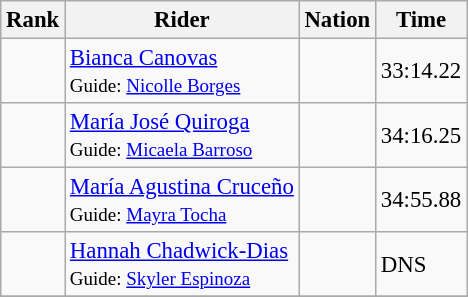<table class="wikitable sortable" style="font-size:95%" style="width:35em;" style="text-align:center">
<tr>
<th>Rank</th>
<th>Rider</th>
<th>Nation</th>
<th>Time</th>
</tr>
<tr>
<td></td>
<td align=left><a href='#'>Bianca Canovas</a><br><small>Guide: <a href='#'>Nicolle Borges</a></small></td>
<td align=left></td>
<td>33:14.22</td>
</tr>
<tr>
<td></td>
<td align=left><a href='#'>María José Quiroga</a><br><small>Guide: <a href='#'>Micaela Barroso</a></small></td>
<td align=left></td>
<td>34:16.25</td>
</tr>
<tr>
<td></td>
<td align=left><a href='#'>María Agustina Cruceño</a><br><small>Guide: <a href='#'>Mayra Tocha</a></small></td>
<td align=left></td>
<td>34:55.88</td>
</tr>
<tr>
<td></td>
<td align=left><a href='#'>Hannah Chadwick-Dias</a><br><small>Guide: <a href='#'>Skyler Espinoza</a></small></td>
<td align=left></td>
<td>DNS</td>
</tr>
<tr>
</tr>
</table>
